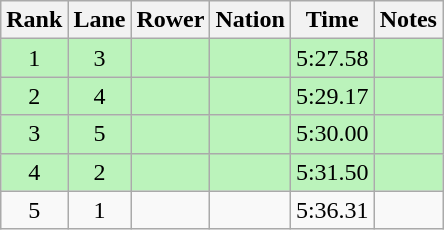<table class="wikitable sortable" style="text-align:center">
<tr>
<th>Rank</th>
<th>Lane</th>
<th>Rower</th>
<th>Nation</th>
<th>Time</th>
<th>Notes</th>
</tr>
<tr bgcolor=bbf3bb>
<td>1</td>
<td>3</td>
<td></td>
<td align=left></td>
<td>5:27.58</td>
<td></td>
</tr>
<tr bgcolor=bbf3bb>
<td>2</td>
<td>4</td>
<td></td>
<td align=left></td>
<td>5:29.17</td>
<td></td>
</tr>
<tr bgcolor=bbf3bb>
<td>3</td>
<td>5</td>
<td></td>
<td align=left></td>
<td>5:30.00</td>
<td></td>
</tr>
<tr bgcolor=bbf3bb>
<td>4</td>
<td>2</td>
<td></td>
<td align=left></td>
<td>5:31.50</td>
<td></td>
</tr>
<tr>
<td>5</td>
<td>1</td>
<td></td>
<td align=left></td>
<td>5:36.31</td>
<td></td>
</tr>
</table>
